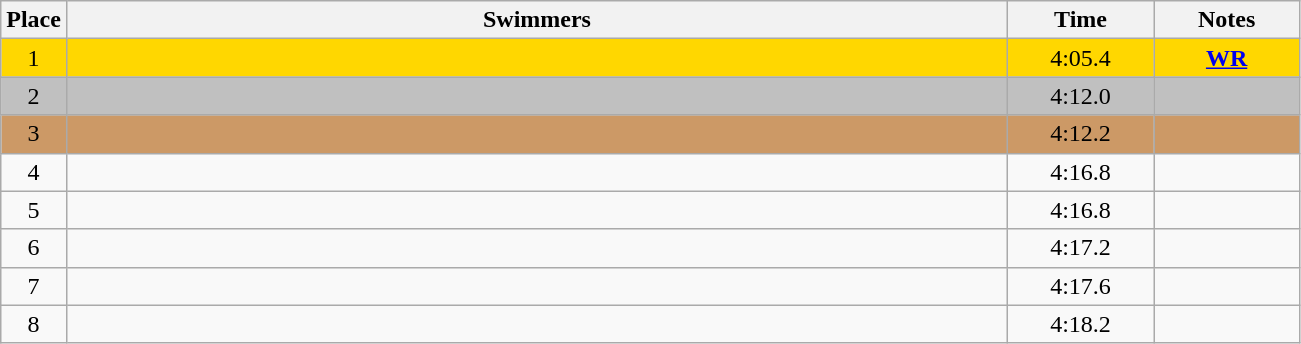<table class=wikitable style="text-align:center">
<tr>
<th>Place</th>
<th width=620>Swimmers</th>
<th width=90>Time</th>
<th width=90>Notes</th>
</tr>
<tr bgcolor=gold>
<td>1</td>
<td align=left></td>
<td>4:05.4</td>
<td><strong><a href='#'>WR</a></strong></td>
</tr>
<tr bgcolor=silver>
<td>2</td>
<td align=left></td>
<td>4:12.0</td>
<td></td>
</tr>
<tr bgcolor=cc9966>
<td>3</td>
<td align=left></td>
<td>4:12.2</td>
<td></td>
</tr>
<tr>
<td>4</td>
<td align=left></td>
<td>4:16.8</td>
<td></td>
</tr>
<tr>
<td>5</td>
<td align=left></td>
<td>4:16.8</td>
<td></td>
</tr>
<tr>
<td>6</td>
<td align=left></td>
<td>4:17.2</td>
<td></td>
</tr>
<tr>
<td>7</td>
<td align=left></td>
<td>4:17.6</td>
<td></td>
</tr>
<tr>
<td>8</td>
<td align=left></td>
<td>4:18.2</td>
<td></td>
</tr>
</table>
